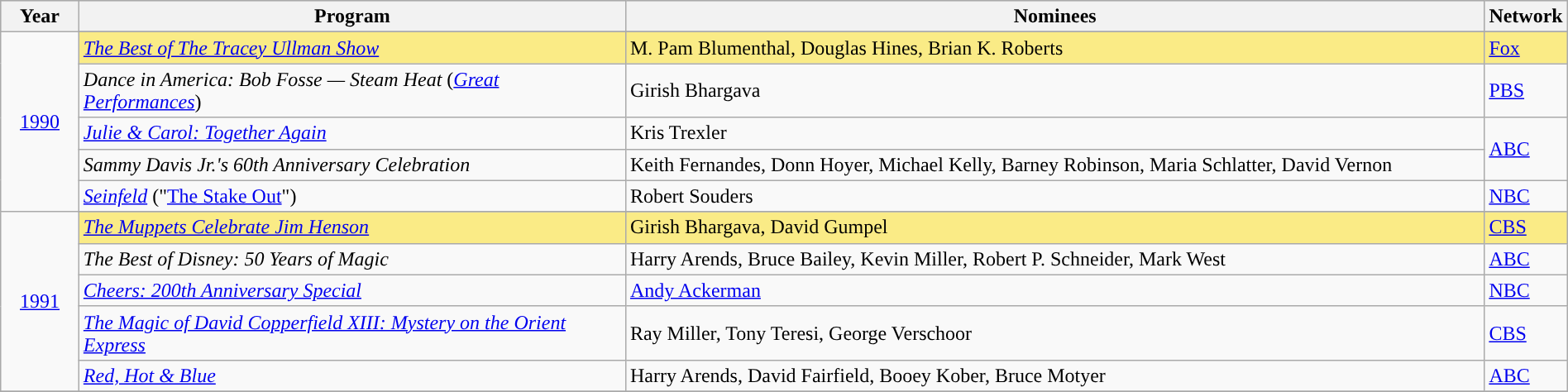<table class="wikitable" style="width:100%">
<tr style="background:#bebebe;">
<th style="width:5%;">Year</th>
<th style="width:35%;">Program</th>
<th style="width:55%;">Nominees</th>
<th style="width:5%;">Network</th>
</tr>
<tr>
<td rowspan=6 style="text-align:center;"><a href='#'>1990</a><br></td>
</tr>
<tr style="background:#FAEB86;">
<td><em><a href='#'>The Best of The Tracey Ullman Show</a></em></td>
<td>M. Pam Blumenthal, Douglas Hines, Brian K. Roberts</td>
<td><a href='#'>Fox</a></td>
</tr>
<tr>
<td><em>Dance in America: Bob Fosse — Steam Heat</em> (<em><a href='#'>Great Performances</a></em>)</td>
<td>Girish Bhargava</td>
<td><a href='#'>PBS</a></td>
</tr>
<tr>
<td><em><a href='#'>Julie & Carol: Together Again</a></em></td>
<td>Kris Trexler</td>
<td rowspan=2><a href='#'>ABC</a></td>
</tr>
<tr>
<td><em>Sammy Davis Jr.'s 60th Anniversary Celebration</em></td>
<td>Keith Fernandes, Donn Hoyer, Michael Kelly, Barney Robinson, Maria Schlatter, David Vernon</td>
</tr>
<tr>
<td><em><a href='#'>Seinfeld</a></em> ("<a href='#'>The Stake Out</a>")</td>
<td>Robert Souders</td>
<td><a href='#'>NBC</a></td>
</tr>
<tr>
<td rowspan=6 style="text-align:center;"><a href='#'>1991</a><br></td>
</tr>
<tr style="background:#FAEB86;">
<td><em><a href='#'>The Muppets Celebrate Jim Henson</a></em></td>
<td>Girish Bhargava, David Gumpel</td>
<td><a href='#'>CBS</a></td>
</tr>
<tr>
<td><em>The Best of Disney: 50 Years of Magic</em></td>
<td>Harry Arends, Bruce Bailey, Kevin Miller, Robert P. Schneider, Mark West</td>
<td><a href='#'>ABC</a></td>
</tr>
<tr>
<td><em><a href='#'>Cheers: 200th Anniversary Special</a></em></td>
<td><a href='#'>Andy Ackerman</a></td>
<td><a href='#'>NBC</a></td>
</tr>
<tr>
<td><em><a href='#'>The Magic of David Copperfield XIII: Mystery on the Orient Express</a></em></td>
<td>Ray Miller, Tony Teresi, George Verschoor</td>
<td><a href='#'>CBS</a></td>
</tr>
<tr>
<td><em><a href='#'>Red, Hot & Blue</a></em></td>
<td>Harry Arends, David Fairfield, Booey Kober, Bruce Motyer</td>
<td><a href='#'>ABC</a></td>
</tr>
<tr>
</tr>
</table>
